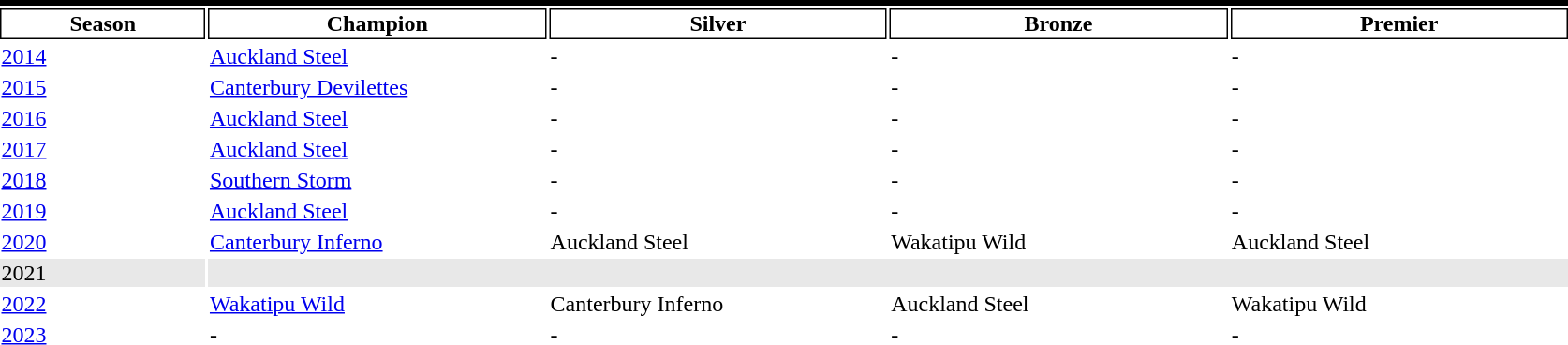<table class="toccolours" style="width:70em;text-align: left">
<tr>
<th colspan="5" style="background:#000000;color:white;border:#000000 1px solid"></th>
</tr>
<tr>
<th style="background:#FFFFFF;color:black;border:#000000 1px solid; text-align:center; width: 40px">Season</th>
<th style="background:#FFFFFF;color:black;border:#000000 1px solid; text-align:center; width: 80px"> Champion</th>
<th style="background:#FFFFFF;color:black;border:#000000 1px solid; text-align:center; width: 80px"> Silver</th>
<th style="background:#FFFFFF;color:black;border:#000000 1px solid; text-align:center; width: 80px"> Bronze</th>
<th style="background:#FFFFFF;color:black;border:#000000 1px solid; text-align:center; width: 80px">Premier</th>
</tr>
<tr>
<td><a href='#'>2014</a></td>
<td><a href='#'>Auckland Steel</a></td>
<td>-</td>
<td>-</td>
<td>-</td>
</tr>
<tr>
<td><a href='#'>2015</a></td>
<td><a href='#'>Canterbury Devilettes</a></td>
<td>-</td>
<td>-</td>
<td>-</td>
</tr>
<tr>
<td><a href='#'>2016</a></td>
<td><a href='#'>Auckland Steel</a></td>
<td>-</td>
<td>-</td>
<td>-</td>
</tr>
<tr>
<td><a href='#'>2017</a></td>
<td><a href='#'>Auckland Steel</a></td>
<td>-</td>
<td>-</td>
<td>-</td>
</tr>
<tr>
<td><a href='#'>2018</a></td>
<td><a href='#'>Southern Storm</a></td>
<td>-</td>
<td>-</td>
<td>-</td>
</tr>
<tr>
<td><a href='#'>2019</a></td>
<td><a href='#'>Auckland Steel</a></td>
<td>-</td>
<td>-</td>
<td>-</td>
</tr>
<tr>
<td><a href='#'>2020</a></td>
<td><a href='#'>Canterbury Inferno</a></td>
<td>Auckland Steel</td>
<td>Wakatipu Wild</td>
<td>Auckland Steel</td>
</tr>
<tr>
<td bgcolor="#e8e8e8">2021</td>
<td colspan=4 bgcolor="#e8e8e8"></td>
</tr>
<tr>
<td><a href='#'>2022</a></td>
<td><a href='#'>Wakatipu Wild</a></td>
<td>Canterbury Inferno</td>
<td>Auckland Steel</td>
<td>Wakatipu Wild</td>
</tr>
<tr>
<td><a href='#'>2023</a></td>
<td>-</td>
<td>-</td>
<td>-</td>
<td>-</td>
</tr>
<tr>
</tr>
</table>
